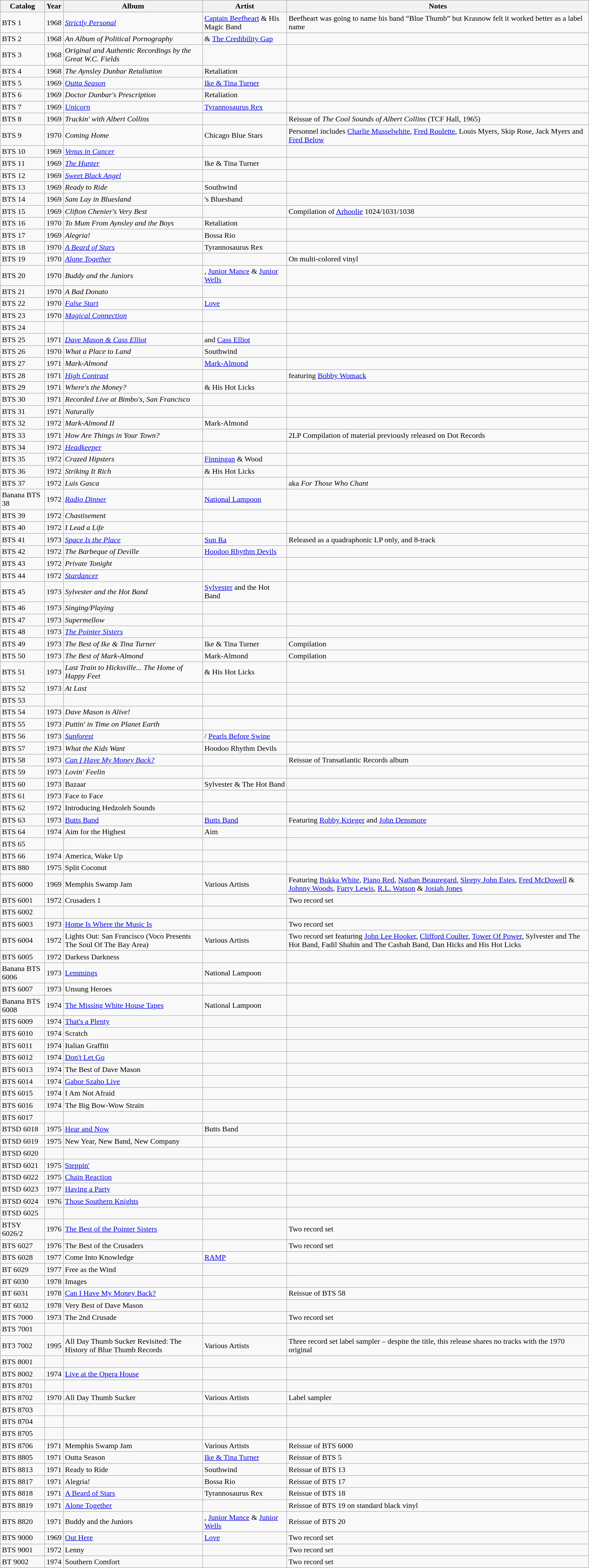<table class="wikitable sortable">
<tr>
<th>Catalog</th>
<th>Year</th>
<th>Album</th>
<th>Artist</th>
<th>Notes</th>
</tr>
<tr>
<td>BTS 1</td>
<td>1968</td>
<td><em><a href='#'>Strictly Personal</a></em></td>
<td><a href='#'>Captain Beefheart</a> & His Magic Band</td>
<td>Beefheart was going to name his band “Blue Thumb” but Krasnow felt it worked better as a label name</td>
</tr>
<tr>
<td>BTS 2</td>
<td>1968</td>
<td><em>An Album of Political Pornography</em></td>
<td> & <a href='#'>The Credibility Gap</a></td>
<td></td>
</tr>
<tr>
<td>BTS 3</td>
<td>1968</td>
<td><em>Original and Authentic Recordings by the Great W.C. Fields </em></td>
<td></td>
<td></td>
</tr>
<tr>
<td>BTS 4</td>
<td>1968</td>
<td><em>The Aynsley Dunbar Retaliation</em></td>
<td> Retaliation</td>
<td></td>
</tr>
<tr>
<td>BTS 5</td>
<td>1969</td>
<td><em><a href='#'>Outta Season</a></em></td>
<td><a href='#'>Ike & Tina Turner</a></td>
<td></td>
</tr>
<tr>
<td>BTS 6</td>
<td>1969</td>
<td><em>Doctor Dunbar's Prescription</em></td>
<td> Retaliation</td>
<td></td>
</tr>
<tr>
<td>BTS 7</td>
<td>1969</td>
<td><em><a href='#'>Unicorn</a></em></td>
<td><a href='#'>Tyrannosaurus Rex</a></td>
<td></td>
</tr>
<tr>
<td>BTS 8</td>
<td>1969</td>
<td><em>Truckin' with Albert Collins</em></td>
<td></td>
<td>Reissue of <em>The Cool Sounds of Albert Collins</em> (TCF Hall, 1965)</td>
</tr>
<tr>
<td>BTS 9</td>
<td>1970</td>
<td><em>Coming Home</em></td>
<td>Chicago Blue Stars</td>
<td>Personnel includes <a href='#'>Charlie Musselwhite</a>, <a href='#'>Fred Roulette</a>, Louis Myers, Skip Rose, Jack Myers and <a href='#'>Fred Below</a></td>
</tr>
<tr>
<td>BTS 10</td>
<td>1969</td>
<td><em><a href='#'>Venus in Cancer</a></em></td>
<td></td>
<td></td>
</tr>
<tr>
<td>BTS 11</td>
<td>1969</td>
<td><em><a href='#'>The Hunter</a></em></td>
<td>Ike & Tina Turner</td>
<td></td>
</tr>
<tr>
<td>BTS 12</td>
<td>1969</td>
<td><em><a href='#'>Sweet Black Angel</a></em></td>
<td></td>
<td></td>
</tr>
<tr>
<td>BTS 13</td>
<td>1969</td>
<td><em>Ready to Ride</em></td>
<td>Southwind</td>
<td></td>
</tr>
<tr>
<td>BTS 14</td>
<td>1969</td>
<td><em>Sam Lay in Bluesland</em></td>
<td>'s Bluesband</td>
<td></td>
</tr>
<tr>
<td>BTS 15</td>
<td>1969</td>
<td><em>Clifton Chenier's Very Best</em></td>
<td></td>
<td>Compilation of <a href='#'>Arhoolie</a> 1024/1031/1038</td>
</tr>
<tr>
<td>BTS 16</td>
<td>1970</td>
<td><em>To Mum From Aynsley and the Boys</em></td>
<td> Retaliation</td>
<td></td>
</tr>
<tr>
<td>BTS 17</td>
<td>1969</td>
<td><em>Alegria!</em></td>
<td>Bossa Rio</td>
<td></td>
</tr>
<tr>
<td>BTS 18</td>
<td>1970</td>
<td><em><a href='#'>A Beard of Stars</a></em></td>
<td>Tyrannosaurus Rex</td>
<td></td>
</tr>
<tr>
<td>BTS 19</td>
<td>1970</td>
<td><em><a href='#'>Alone Together</a></em></td>
<td></td>
<td>On multi-colored vinyl</td>
</tr>
<tr>
<td>BTS 20</td>
<td>1970</td>
<td><em>Buddy and the Juniors</em></td>
<td>, <a href='#'>Junior Mance</a> & <a href='#'>Junior Wells</a></td>
<td></td>
</tr>
<tr>
<td>BTS 21</td>
<td>1970</td>
<td><em>A Bad Donato</em></td>
<td></td>
<td></td>
</tr>
<tr>
<td>BTS 22</td>
<td>1970</td>
<td><em><a href='#'>False Start</a></em></td>
<td><a href='#'>Love</a></td>
<td></td>
</tr>
<tr>
<td>BTS 23</td>
<td>1970</td>
<td><em><a href='#'>Magical Connection</a></em></td>
<td></td>
<td></td>
</tr>
<tr>
<td>BTS 24</td>
<td></td>
<td></td>
<td></td>
<td></td>
</tr>
<tr>
<td>BTS 25</td>
<td>1971</td>
<td><em><a href='#'>Dave Mason & Cass Elliot</a></em></td>
<td> and <a href='#'>Cass Elliot</a></td>
<td></td>
</tr>
<tr>
<td>BTS 26</td>
<td>1970</td>
<td><em>What a Place to Land</em></td>
<td>Southwind</td>
<td></td>
</tr>
<tr>
<td>BTS 27</td>
<td>1971</td>
<td><em>Mark-Almond</em></td>
<td><a href='#'>Mark-Almond</a></td>
<td></td>
</tr>
<tr>
<td>BTS 28</td>
<td>1971</td>
<td><em><a href='#'>High Contrast</a></em></td>
<td></td>
<td>featuring <a href='#'>Bobby Womack</a></td>
</tr>
<tr>
<td>BTS 29</td>
<td>1971</td>
<td><em>Where's the Money?</em></td>
<td> & His Hot Licks</td>
<td></td>
</tr>
<tr>
<td>BTS 30</td>
<td>1971</td>
<td><em>Recorded Live at Bimbo's, San Francisco</em></td>
<td></td>
<td></td>
</tr>
<tr>
<td>BTS 31</td>
<td>1971</td>
<td><em>Naturally</em></td>
<td></td>
<td></td>
</tr>
<tr>
<td>BTS 32</td>
<td>1972</td>
<td><em>Mark-Almond II</em></td>
<td>Mark-Almond</td>
<td></td>
</tr>
<tr>
<td>BTS 33</td>
<td>1971</td>
<td><em>How Are Things in Your Town?</em></td>
<td></td>
<td>2LP Compilation of material previously released on Dot Records</td>
</tr>
<tr>
<td>BTS 34</td>
<td>1972</td>
<td><em><a href='#'>Headkeeper</a></em></td>
<td></td>
<td></td>
</tr>
<tr>
<td>BTS 35</td>
<td>1972</td>
<td><em>Crazed Hipsters</em></td>
<td><a href='#'>Finningan</a> & Wood</td>
<td></td>
</tr>
<tr>
<td>BTS 36</td>
<td>1972</td>
<td><em>Striking It Rich</em></td>
<td> & His Hot Licks</td>
<td></td>
</tr>
<tr>
<td>BTS 37</td>
<td>1972</td>
<td><em>Luis Gasca</em></td>
<td></td>
<td>aka <em>For Those Who Chant</em></td>
</tr>
<tr>
<td>Banana BTS 38</td>
<td>1972</td>
<td><em><a href='#'>Radio Dinner</a></em></td>
<td><a href='#'>National Lampoon</a></td>
<td></td>
</tr>
<tr>
<td>BTS 39</td>
<td>1972</td>
<td><em>Chastisement</em></td>
<td></td>
<td></td>
</tr>
<tr>
<td>BTS 40</td>
<td>1972</td>
<td><em>I Lead a Life</em></td>
<td></td>
<td></td>
</tr>
<tr>
<td>BTS 41</td>
<td>1973</td>
<td><em><a href='#'>Space Is the Place</a></em></td>
<td><a href='#'>Sun Ra</a></td>
<td>Released as a quadraphonic LP only, and 8-track</td>
</tr>
<tr>
<td>BTS 42</td>
<td>1972</td>
<td><em>The Barbeque of Deville</em></td>
<td><a href='#'>Hoodoo Rhythm Devils</a></td>
<td></td>
</tr>
<tr>
<td>BTS 43</td>
<td>1972</td>
<td><em>Private Tonight</em></td>
<td></td>
<td></td>
</tr>
<tr>
<td>BTS 44</td>
<td>1972</td>
<td><em><a href='#'>Stardancer</a></em></td>
<td></td>
<td></td>
</tr>
<tr>
<td>BTS 45</td>
<td>1973</td>
<td><em>Sylvester and the Hot Band</em></td>
<td><a href='#'>Sylvester</a> and the Hot Band</td>
<td></td>
</tr>
<tr>
<td>BTS 46</td>
<td>1973</td>
<td><em>Singing/Playing</em></td>
<td></td>
<td></td>
</tr>
<tr>
<td>BTS 47</td>
<td>1973</td>
<td><em>Supermellow</em></td>
<td></td>
<td></td>
</tr>
<tr>
<td>BTS 48</td>
<td>1973</td>
<td><em><a href='#'>The Pointer Sisters</a></em></td>
<td></td>
<td></td>
</tr>
<tr>
<td>BTS 49</td>
<td>1973</td>
<td><em>The Best of Ike & Tina Turner</em></td>
<td>Ike & Tina Turner</td>
<td>Compilation</td>
</tr>
<tr>
<td>BTS 50</td>
<td>1973</td>
<td><em>The Best of Mark-Almond</em></td>
<td>Mark-Almond</td>
<td>Compilation</td>
</tr>
<tr>
<td>BTS 51</td>
<td>1973</td>
<td><em>Last Train to Hicksville... The Home of Happy Feet</em></td>
<td> & His Hot Licks</td>
<td></td>
</tr>
<tr>
<td>BTS 52</td>
<td>1973</td>
<td><em>At Last</em></td>
<td></td>
<td></td>
</tr>
<tr>
<td>BTS 53</td>
<td></td>
<td></td>
<td></td>
<td></td>
</tr>
<tr>
<td>BTS 54</td>
<td>1973</td>
<td><em>Dave Mason is Alive!</em></td>
<td></td>
<td></td>
</tr>
<tr>
<td>BTS 55</td>
<td>1973</td>
<td><em>Puttin' in Time on Planet Earth</em></td>
<td></td>
<td></td>
</tr>
<tr>
<td>BTS 56</td>
<td>1973</td>
<td><em><a href='#'>Sunforest</a></em></td>
<td> / <a href='#'>Pearls Before Swine</a></td>
<td></td>
</tr>
<tr>
<td>BTS 57</td>
<td>1973</td>
<td><em>What the Kids Want</em></td>
<td>Hoodoo Rhythm Devils</td>
<td></td>
</tr>
<tr>
<td>BTS 58</td>
<td>1973</td>
<td><em><a href='#'>Can I Have My Money Back?</a></em></td>
<td></td>
<td>Reissue of Transatlantic Records album</td>
</tr>
<tr>
<td>BTS 59</td>
<td>1973</td>
<td><em>Lovin' Feelin<strong></td>
<td></td>
<td></td>
</tr>
<tr>
<td>BTS 60</td>
<td>1973</td>
<td></em>Bazaar<em></td>
<td>Sylvester & The Hot Band</td>
<td></td>
</tr>
<tr>
<td>BTS 61</td>
<td>1973</td>
<td></em>Face to Face<em></td>
<td></td>
<td></td>
</tr>
<tr>
<td>BTS 62</td>
<td>1972</td>
<td></em>Introducing Hedzoleh Sounds<em></td>
<td></td>
<td></td>
</tr>
<tr>
<td>BTS 63</td>
<td>1973</td>
<td></em><a href='#'>Butts Band</a><em></td>
<td><a href='#'>Butts Band</a></td>
<td>Featuring <a href='#'>Robby Krieger</a> and <a href='#'>John Densmore</a></td>
</tr>
<tr>
<td>BTS 64</td>
<td>1974</td>
<td></em>Aim for the Highest<em></td>
<td>Aim</td>
<td></td>
</tr>
<tr>
<td>BTS 65</td>
<td></td>
<td></td>
<td></td>
<td></td>
</tr>
<tr>
<td>BTS 66</td>
<td>1974</td>
<td></em>America, Wake Up<em></td>
<td></td>
<td></td>
</tr>
<tr>
<td>BTS 880</td>
<td>1975</td>
<td></em>Split Coconut<em></td>
<td></td>
<td></td>
</tr>
<tr>
<td>BTS 6000</td>
<td>1969</td>
<td></em>Memphis Swamp Jam<em></td>
<td>Various Artists</td>
<td>Featuring <a href='#'>Bukka White</a>, <a href='#'>Piano Red</a>, <a href='#'>Nathan Beauregard</a>, <a href='#'>Sleepy John Estes</a>, <a href='#'>Fred McDowell</a> & <a href='#'>Johnny Woods</a>, <a href='#'>Furry Lewis</a>, <a href='#'>R.L. Watson</a> & <a href='#'>Josiah Jones</a></td>
</tr>
<tr>
<td>BTS 6001</td>
<td>1972</td>
<td></em>Crusaders 1<em></td>
<td></td>
<td>Two record set</td>
</tr>
<tr>
<td>BTS 6002</td>
<td></td>
<td></td>
<td></td>
<td></td>
</tr>
<tr>
<td>BTS 6003</td>
<td>1973</td>
<td></em><a href='#'>Home Is Where the Music Is</a><em></td>
<td></td>
<td>Two record set</td>
</tr>
<tr>
<td>BTS 6004</td>
<td>1972</td>
<td></em>Lights Out: San Francisco (Voco Presents The Soul Of The Bay Area)<em></td>
<td>Various Artists</td>
<td>Two record set featuring <a href='#'>John Lee Hooker</a>, <a href='#'>Clifford Coulter</a>, <a href='#'>Tower Of Power</a>, Sylvester and The Hot Band, Fadil Shahin and The Casbah Band, Dan Hicks and His Hot Licks</td>
</tr>
<tr>
<td>BTS 6005</td>
<td>1972</td>
<td></em>Darkess Darkness<em></td>
<td></td>
<td></td>
</tr>
<tr>
<td>Banana BTS 6006</td>
<td>1973</td>
<td></em><a href='#'>Lemmings</a><em></td>
<td>National Lampoon</td>
<td></td>
</tr>
<tr>
<td>BTS 6007</td>
<td>1973</td>
<td></em>Unsung Heroes<em></td>
<td></td>
<td></td>
</tr>
<tr>
<td>Banana BTS 6008</td>
<td>1974</td>
<td></em><a href='#'>The Missing White House Tapes</a><em></td>
<td>National Lampoon</td>
<td></td>
</tr>
<tr>
<td>BTS 6009</td>
<td>1974</td>
<td></em><a href='#'>That's a Plenty</a><em></td>
<td></td>
<td></td>
</tr>
<tr>
<td>BTS 6010</td>
<td>1974</td>
<td></em>Scratch<em></td>
<td></td>
<td></td>
</tr>
<tr>
<td>BTS 6011</td>
<td>1974</td>
<td></em>Italian Graffiti<em></td>
<td></td>
<td></td>
</tr>
<tr>
<td>BTS 6012</td>
<td>1974</td>
<td></em><a href='#'>Don't Let Go</a><em></td>
<td></td>
<td></td>
</tr>
<tr>
<td>BTS 6013</td>
<td>1974</td>
<td></em>The Best of Dave Mason<em></td>
<td></td>
<td></td>
</tr>
<tr>
<td>BTS 6014</td>
<td>1974</td>
<td></em><a href='#'>Gabor Szabo Live</a><em></td>
<td></td>
<td></td>
</tr>
<tr>
<td>BTS 6015</td>
<td>1974</td>
<td></em>I Am Not Afraid<em></td>
<td></td>
<td></td>
</tr>
<tr>
<td>BTS 6016</td>
<td>1974</td>
<td></em>The Big Bow-Wow Strain<em></td>
<td></td>
<td></td>
</tr>
<tr>
<td>BTS 6017</td>
<td></td>
<td></td>
<td></td>
<td></td>
</tr>
<tr>
<td>BTSD 6018</td>
<td>1975</td>
<td></em><a href='#'>Hear and Now</a><em></td>
<td>Butts Band</td>
<td></td>
</tr>
<tr>
<td>BTSD 6019</td>
<td>1975</td>
<td></em>New Year, New Band, New Company<em></td>
<td></td>
<td></td>
</tr>
<tr>
<td>BTSD 6020</td>
<td></td>
<td></td>
<td></td>
<td></td>
</tr>
<tr>
<td>BTSD 6021</td>
<td>1975</td>
<td></em><a href='#'>Steppin'</a><em></td>
<td></td>
<td></td>
</tr>
<tr>
<td>BTSD 6022</td>
<td>1975</td>
<td></em><a href='#'>Chain Reaction</a><em></td>
<td></td>
<td></td>
</tr>
<tr>
<td>BTSD 6023</td>
<td>1977</td>
<td></em><a href='#'>Having a Party</a><em></td>
<td></td>
<td></td>
</tr>
<tr>
<td>BTSD 6024</td>
<td>1976</td>
<td></em><a href='#'>Those Southern Knights</a><em></td>
<td></td>
<td></td>
</tr>
<tr>
<td>BTSD 6025</td>
<td></td>
<td></td>
<td></td>
<td></td>
</tr>
<tr>
<td>BTSY 6026/2</td>
<td>1976</td>
<td></em><a href='#'>The Best of the Pointer Sisters</a><em></td>
<td></td>
<td>Two record set</td>
</tr>
<tr>
<td>BTS 6027</td>
<td>1976</td>
<td></em>The Best of the Crusaders<em></td>
<td></td>
<td>Two record set</td>
</tr>
<tr>
<td>BTS 6028</td>
<td>1977</td>
<td></em>Come Into Knowledge<em></td>
<td><a href='#'>RAMP</a></td>
<td></td>
</tr>
<tr>
<td>BT 6029</td>
<td>1977</td>
<td></em>Free as the Wind<em></td>
<td></td>
<td></td>
</tr>
<tr>
<td>BT 6030</td>
<td>1978</td>
<td></em>Images<em></td>
<td></td>
<td></td>
</tr>
<tr>
<td>BT 6031</td>
<td>1978</td>
<td></em><a href='#'>Can I Have My Money Back?</a><em></td>
<td></td>
<td>Reissue of BTS 58</td>
</tr>
<tr>
<td>BT 6032</td>
<td>1978</td>
<td></em>Very Best of Dave Mason<em></td>
<td></td>
<td></td>
</tr>
<tr>
<td>BTS 7000</td>
<td>1973</td>
<td></em>The 2nd Crusade<em></td>
<td></td>
<td>Two record set</td>
</tr>
<tr>
<td>BTS 7001</td>
<td></td>
<td></td>
<td></td>
<td></td>
</tr>
<tr>
<td>BT3 7002</td>
<td>1995</td>
<td></em>All Day Thumb Sucker Revisited: The History of Blue Thumb Records<em></td>
<td>Various Artists</td>
<td>Three record set label sampler – despite the title, this release shares no tracks with the 1970 original</td>
</tr>
<tr>
<td>BTS 8001</td>
<td></td>
<td></td>
<td></td>
<td></td>
</tr>
<tr>
<td>BTS 8002</td>
<td>1974</td>
<td></em><a href='#'>Live at the Opera House</a><em></td>
<td></td>
<td></td>
</tr>
<tr>
<td>BTS 8701</td>
<td></td>
<td></td>
<td></td>
<td></td>
</tr>
<tr>
<td>BTS 8702</td>
<td>1970</td>
<td></em>All Day Thumb Sucker<em></td>
<td>Various Artists</td>
<td>Label sampler</td>
</tr>
<tr>
<td>BTS 8703</td>
<td></td>
<td></td>
<td></td>
<td></td>
</tr>
<tr>
<td>BTS 8704</td>
<td></td>
<td></td>
<td></td>
<td></td>
</tr>
<tr>
<td>BTS 8705</td>
<td></td>
<td></td>
<td></td>
<td></td>
</tr>
<tr>
<td>BTS 8706</td>
<td>1971</td>
<td></em>Memphis Swamp Jam<em></td>
<td>Various Artists</td>
<td>Reissue of BTS 6000</td>
</tr>
<tr>
<td>BTS 8805</td>
<td>1971</td>
<td></em>Outta Season<em></td>
<td><a href='#'>Ike & Tina Turner</a></td>
<td>Reissue of BTS 5</td>
</tr>
<tr>
<td>BTS 8813</td>
<td>1971</td>
<td></em>Ready to Ride<em></td>
<td>Southwind</td>
<td>Reissue of BTS 13</td>
</tr>
<tr>
<td>BTS 8817</td>
<td>1971</td>
<td></em>Alegria!<em></td>
<td>Bossa Rio</td>
<td>Reissue of BTS 17</td>
</tr>
<tr>
<td>BTS 8818</td>
<td>1971</td>
<td></em><a href='#'>A Beard of Stars</a><em></td>
<td>Tyrannosaurus Rex</td>
<td>Reissue of BTS 18</td>
</tr>
<tr>
<td>BTS 8819</td>
<td>1971</td>
<td></em><a href='#'>Alone Together</a><em></td>
<td></td>
<td>Reissue of BTS 19 on standard black vinyl</td>
</tr>
<tr>
<td>BTS 8820</td>
<td>1971</td>
<td></em>Buddy and the Juniors<em></td>
<td>, <a href='#'>Junior Mance</a> & <a href='#'>Junior Wells</a></td>
<td>Reissue of BTS 20</td>
</tr>
<tr>
<td>BTS 9000</td>
<td>1969</td>
<td></em><a href='#'>Out Here</a><em></td>
<td><a href='#'>Love</a></td>
<td>Two record set</td>
</tr>
<tr>
<td>BTS 9001</td>
<td>1972</td>
<td></em>Lenny<em></td>
<td></td>
<td>Two record set</td>
</tr>
<tr>
<td>BT 9002</td>
<td>1974</td>
<td></em>Southern Comfort<em></td>
<td></td>
<td>Two record set</td>
</tr>
</table>
